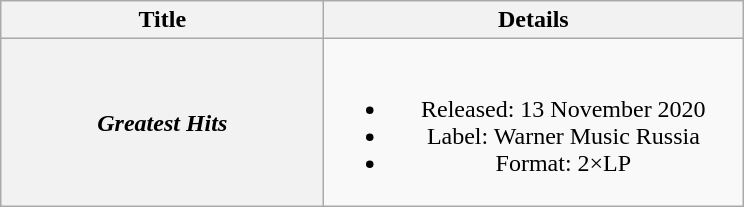<table class="wikitable plainrowheaders" style="text-align:center">
<tr>
<th scope="col" style="width:13em;">Title</th>
<th scope="col" style="width:17em;">Details</th>
</tr>
<tr>
<th scope="row"><em>Greatest Hits</em></th>
<td><br><ul><li>Released: 13 November 2020</li><li>Label: Warner Music Russia</li><li>Format: 2×LP</li></ul></td>
</tr>
</table>
